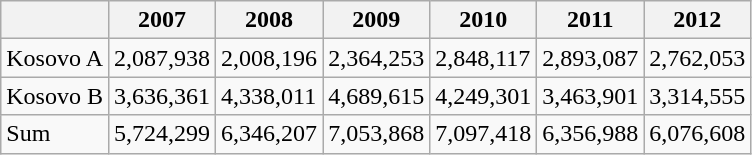<table class="wikitable">
<tr>
<th></th>
<th>2007</th>
<th>2008</th>
<th>2009</th>
<th>2010</th>
<th>2011</th>
<th>2012</th>
</tr>
<tr>
<td>Kosovo A</td>
<td>2,087,938</td>
<td>2,008,196</td>
<td>2,364,253</td>
<td>2,848,117</td>
<td>2,893,087</td>
<td>2,762,053</td>
</tr>
<tr>
<td>Kosovo B</td>
<td>3,636,361</td>
<td>4,338,011</td>
<td>4,689,615</td>
<td>4,249,301</td>
<td>3,463,901</td>
<td>3,314,555</td>
</tr>
<tr>
<td>Sum</td>
<td>5,724,299</td>
<td>6,346,207</td>
<td>7,053,868</td>
<td>7,097,418</td>
<td>6,356,988</td>
<td>6,076,608</td>
</tr>
</table>
